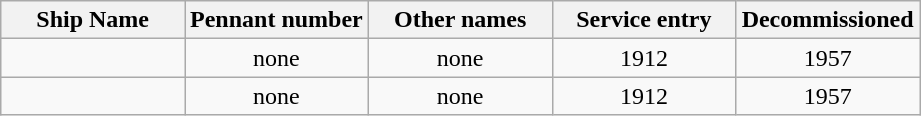<table class="wikitable">
<tr>
<th width="20%" align="left">Ship Name</th>
<th width="20%" align="center">Pennant number</th>
<th width="20%" align="center">Other names</th>
<th width="20%" align="center">Service entry</th>
<th width="20%" align="center">Decommissioned</th>
</tr>
<tr>
<td align="center"></td>
<td align="center">none</td>
<td align="center">none</td>
<td align="center">1912</td>
<td align="center">1957</td>
</tr>
<tr>
<td align="center"></td>
<td align="center">none</td>
<td align="center">none</td>
<td align="center">1912</td>
<td align="center">1957</td>
</tr>
</table>
